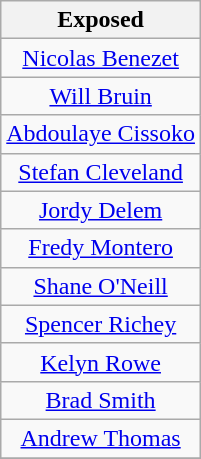<table class="wikitable" style="text-align:center">
<tr>
<th>Exposed</th>
</tr>
<tr>
<td><a href='#'>Nicolas Benezet</a></td>
</tr>
<tr>
<td><a href='#'>Will Bruin</a></td>
</tr>
<tr>
<td><a href='#'>Abdoulaye Cissoko</a></td>
</tr>
<tr>
<td><a href='#'>Stefan Cleveland</a></td>
</tr>
<tr>
<td><a href='#'>Jordy Delem</a></td>
</tr>
<tr>
<td><a href='#'>Fredy Montero</a></td>
</tr>
<tr>
<td><a href='#'>Shane O'Neill</a></td>
</tr>
<tr>
<td><a href='#'>Spencer Richey</a></td>
</tr>
<tr>
<td><a href='#'>Kelyn Rowe</a></td>
</tr>
<tr>
<td><a href='#'>Brad Smith</a></td>
</tr>
<tr>
<td><a href='#'>Andrew Thomas</a></td>
</tr>
<tr>
</tr>
</table>
